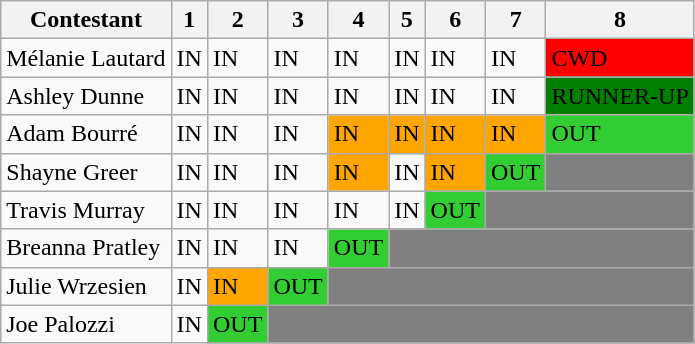<table class="wikitable">
<tr>
<th>Contestant</th>
<th>1</th>
<th>2</th>
<th>3</th>
<th>4</th>
<th>5</th>
<th>6</th>
<th>7</th>
<th>8</th>
</tr>
<tr>
<td>Mélanie Lautard</td>
<td>IN</td>
<td>IN</td>
<td>IN</td>
<td>IN</td>
<td>IN</td>
<td>IN</td>
<td>IN</td>
<td style="background-color:red">CWD</td>
</tr>
<tr>
<td>Ashley Dunne</td>
<td>IN</td>
<td>IN</td>
<td>IN</td>
<td>IN</td>
<td>IN</td>
<td>IN</td>
<td>IN</td>
<td style="background-color:green">RUNNER-UP</td>
</tr>
<tr>
<td>Adam Bourré</td>
<td>IN</td>
<td>IN</td>
<td>IN</td>
<td style="background-color:orange">IN</td>
<td style="background-color:orange">IN</td>
<td style="background-color:orange">IN</td>
<td style="background-color:orange">IN</td>
<td style="background-color:limegreen">OUT</td>
</tr>
<tr>
<td>Shayne Greer</td>
<td>IN</td>
<td>IN</td>
<td>IN</td>
<td style="background-color:orange">IN</td>
<td>IN</td>
<td style="background-color:orange">IN</td>
<td style="background-color:limegreen">OUT</td>
<td style="background-color:gray" colspan="1"></td>
</tr>
<tr>
<td>Travis Murray</td>
<td>IN</td>
<td>IN</td>
<td>IN</td>
<td>IN</td>
<td>IN</td>
<td style="background-color:limegreen">OUT</td>
<td style="background-color:gray" colspan="2"></td>
</tr>
<tr>
<td>Breanna Pratley</td>
<td>IN</td>
<td>IN</td>
<td>IN</td>
<td style="background-color:limegreen">OUT</td>
<td style="background-color:gray" colspan="4"></td>
</tr>
<tr>
<td>Julie Wrzesien</td>
<td>IN</td>
<td style="background-color:orange">IN</td>
<td style="background-color:limegreen">OUT</td>
<td style="background-color:gray" colspan="5"></td>
</tr>
<tr>
<td>Joe Palozzi</td>
<td>IN</td>
<td style="background-color:limegreen">OUT</td>
<td style="background-color:gray" colspan="6"></td>
</tr>
</table>
